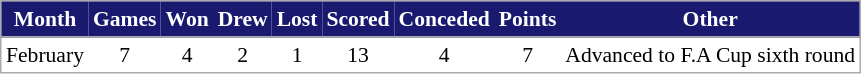<table cellspacing="0" cellpadding="3" style="border:1px solid #aaa; font-size:90%;">
<tr style="background:#191970; color:white;">
<th style="border-bottom:1px solid #aaa; text-align:center;">Month</th>
<th style="border-bottom:1px solid #aaa; text-align:center;">Games</th>
<th style="border-bottom:1px solid #aaa; text-align:center;">Won</th>
<th style="border-bottom:1px solid #aaa; text-align:center;">Drew</th>
<th style="border-bottom:1px solid #aaa; text-align:center;">Lost</th>
<th style="border-bottom:1px solid #aaa; text-align:center;">Scored</th>
<th style="border-bottom:1px solid #aaa; text-align:center;">Conceded</th>
<th style="border-bottom:1px solid #aaa; text-align:center;">Points</th>
<th style="border-bottom:1px solid #aaa; text-align:center;">Other</th>
</tr>
<tr style="text-align:center;">
<td>February</td>
<td style="text-align:center;">7</td>
<td style="text-align:center;">4</td>
<td style="text-align:center;">2</td>
<td style="text-align:center;">1</td>
<td style="text-align:center;">13</td>
<td style="text-align:center;">4</td>
<td style="text-align:center;">7</td>
<td style="text-align:center;">Advanced to F.A Cup sixth round</td>
</tr>
</table>
